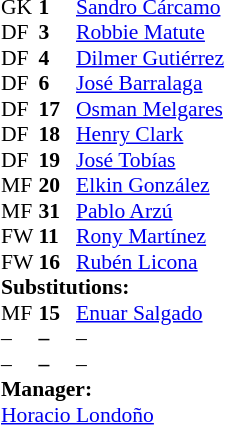<table style = "font-size: 90%" cellspacing = "0" cellpadding = "0">
<tr>
<td colspan = 4></td>
</tr>
<tr>
<th style="width:25px;"></th>
<th style="width:25px;"></th>
</tr>
<tr>
<td>GK</td>
<td><strong>1</strong></td>
<td> <a href='#'>Sandro Cárcamo</a></td>
</tr>
<tr>
<td>DF</td>
<td><strong>3</strong></td>
<td> <a href='#'>Robbie Matute</a></td>
</tr>
<tr>
<td>DF</td>
<td><strong>4</strong></td>
<td> <a href='#'>Dilmer Gutiérrez</a></td>
</tr>
<tr>
<td>DF</td>
<td><strong>6</strong></td>
<td> <a href='#'>José Barralaga</a></td>
</tr>
<tr>
<td>DF</td>
<td><strong>17</strong></td>
<td> <a href='#'>Osman Melgares</a></td>
</tr>
<tr>
<td>DF</td>
<td><strong>18</strong></td>
<td> <a href='#'>Henry Clark</a></td>
</tr>
<tr>
<td>DF</td>
<td><strong>19</strong></td>
<td> <a href='#'>José Tobías</a></td>
</tr>
<tr>
<td>MF</td>
<td><strong>20</strong></td>
<td> <a href='#'>Elkin González</a></td>
<td></td>
<td></td>
</tr>
<tr>
<td>MF</td>
<td><strong>31</strong></td>
<td> <a href='#'>Pablo Arzú</a></td>
</tr>
<tr>
<td>FW</td>
<td><strong>11</strong></td>
<td> <a href='#'>Rony Martínez</a></td>
</tr>
<tr>
<td>FW</td>
<td><strong>16</strong></td>
<td> <a href='#'>Rubén Licona</a></td>
</tr>
<tr>
<td colspan = 3><strong>Substitutions:</strong></td>
</tr>
<tr>
<td>MF</td>
<td><strong>15</strong></td>
<td> <a href='#'>Enuar Salgado</a></td>
<td></td>
<td></td>
</tr>
<tr>
<td>–</td>
<td><strong>–</strong></td>
<td> –</td>
</tr>
<tr>
<td>–</td>
<td><strong>–</strong></td>
<td> –</td>
</tr>
<tr>
<td colspan = 3><strong>Manager:</strong></td>
</tr>
<tr>
<td colspan = 3> <a href='#'>Horacio Londoño</a></td>
</tr>
</table>
